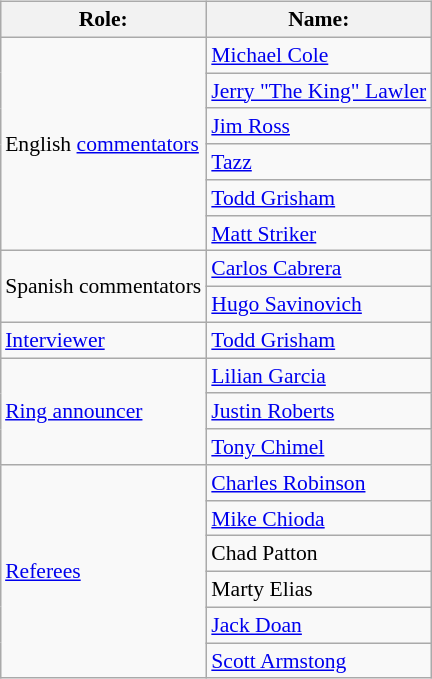<table class=wikitable style="font-size:90%; margin: 0.5em 0 0.5em 1em; float: right; clear: right;">
<tr>
<th>Role:</th>
<th>Name:</th>
</tr>
<tr>
<td rowspan=6>English <a href='#'>commentators</a></td>
<td><a href='#'>Michael Cole</a> </td>
</tr>
<tr>
<td><a href='#'>Jerry "The King" Lawler</a> </td>
</tr>
<tr>
<td><a href='#'>Jim Ross</a> </td>
</tr>
<tr>
<td><a href='#'>Tazz</a> </td>
</tr>
<tr>
<td><a href='#'>Todd Grisham</a> </td>
</tr>
<tr>
<td><a href='#'>Matt Striker</a> </td>
</tr>
<tr>
<td rowspan=2>Spanish commentators</td>
<td><a href='#'>Carlos Cabrera</a></td>
</tr>
<tr>
<td><a href='#'>Hugo Savinovich</a></td>
</tr>
<tr>
<td><a href='#'>Interviewer</a></td>
<td><a href='#'>Todd Grisham</a></td>
</tr>
<tr>
<td rowspan=3><a href='#'>Ring announcer</a></td>
<td><a href='#'>Lilian Garcia</a> </td>
</tr>
<tr>
<td><a href='#'>Justin Roberts</a> </td>
</tr>
<tr>
<td><a href='#'>Tony Chimel</a> </td>
</tr>
<tr>
<td rowspan=6><a href='#'>Referees</a></td>
<td><a href='#'>Charles Robinson</a></td>
</tr>
<tr>
<td><a href='#'>Mike Chioda</a></td>
</tr>
<tr>
<td>Chad Patton</td>
</tr>
<tr>
<td>Marty Elias</td>
</tr>
<tr>
<td><a href='#'>Jack Doan</a></td>
</tr>
<tr>
<td><a href='#'>Scott Armstong</a></td>
</tr>
</table>
